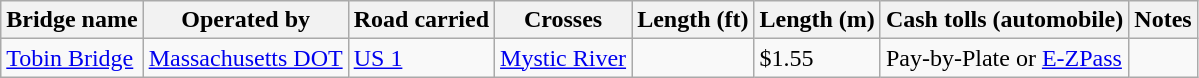<table class=wikitable>
<tr>
<th scope=col>Bridge name</th>
<th scope=col>Operated by</th>
<th scope=col>Road carried</th>
<th scope=col>Crosses</th>
<th scope=col>Length (ft)</th>
<th scope=col>Length (m)</th>
<th scope=col>Cash tolls (automobile)</th>
<th scope=col>Notes</th>
</tr>
<tr>
<td><a href='#'>Tobin Bridge</a></td>
<td><a href='#'>Massachusetts DOT</a></td>
<td><a href='#'>US 1</a></td>
<td><a href='#'>Mystic River</a></td>
<td></td>
<td>$1.55</td>
<td>Pay-by-Plate or <a href='#'>E-ZPass</a></td>
</tr>
</table>
